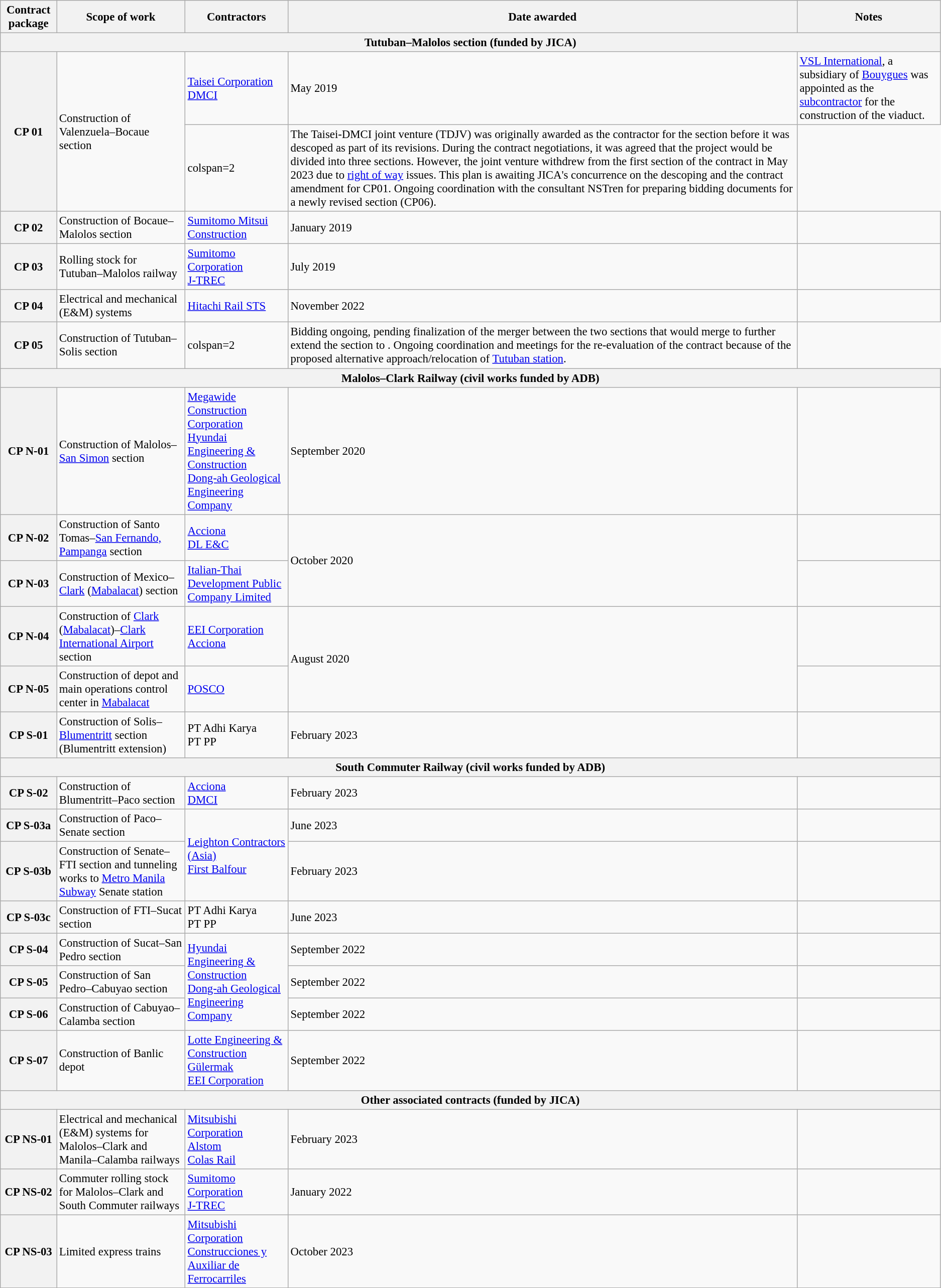<table class="wikitable collapsible collapsed" style="font-size:95%; border: none;">
<tr>
<th>Contract package</th>
<th>Scope of work</th>
<th>Contractors</th>
<th>Date awarded</th>
<th>Notes</th>
</tr>
<tr>
<th colspan="5">Tutuban–Malolos section (funded by JICA)</th>
</tr>
<tr>
<th rowspan="2">CP 01</th>
<td rowspan="2">Construction of Valenzuela–Bocaue section</td>
<td> <a href='#'>Taisei Corporation</a><br> <a href='#'>DMCI</a></td>
<td>May 2019</td>
<td><a href='#'>VSL International</a>, a subsidiary of <a href='#'>Bouygues</a> was appointed as the <a href='#'>subcontractor</a> for the construction of the viaduct.</td>
</tr>
<tr>
<td>colspan=2 </td>
<td>The Taisei-DMCI joint venture (TDJV) was originally awarded as the contractor for the section before it was descoped as part of its revisions. During the contract negotiations, it was agreed that the project would be divided into three sections. However, the joint venture withdrew from the first section of the contract in May 2023 due to <a href='#'>right of way</a> issues. This plan is awaiting JICA's concurrence on the descoping and the contract amendment for CP01. Ongoing coordination with the consultant NSTren for preparing bidding documents for a newly revised section (CP06).</td>
</tr>
<tr>
<th>CP 02</th>
<td>Construction of Bocaue–Malolos section</td>
<td> <a href='#'>Sumitomo Mitsui Construction</a></td>
<td>January 2019</td>
<td></td>
</tr>
<tr>
<th>CP 03</th>
<td>Rolling stock for Tutuban–Malolos railway</td>
<td> <a href='#'>Sumitomo Corporation</a><br> <a href='#'>J-TREC</a></td>
<td>July 2019</td>
<td></td>
</tr>
<tr>
<th>CP 04</th>
<td>Electrical and mechanical (E&M) systems</td>
<td> <a href='#'>Hitachi Rail STS</a></td>
<td>November 2022</td>
<td></td>
</tr>
<tr>
<th>CP 05</th>
<td>Construction of Tutuban–Solis section</td>
<td>colspan=2 </td>
<td>Bidding ongoing, pending finalization of the merger between the two sections that would merge to further extend the section to . Ongoing coordination and meetings for the re-evaluation of the contract because of the proposed alternative approach/relocation of <a href='#'>Tutuban station</a>.</td>
</tr>
<tr>
<th colspan="5">Malolos–Clark Railway (civil works funded by ADB)</th>
</tr>
<tr>
<th>CP N-01</th>
<td>Construction of Malolos–<a href='#'>San Simon</a> section</td>
<td> <a href='#'>Megawide Construction Corporation</a><br> <a href='#'>Hyundai Engineering & Construction</a><br> <a href='#'>Dong-ah Geological Engineering Company</a></td>
<td>September 2020</td>
<td></td>
</tr>
<tr>
<th>CP N-02</th>
<td>Construction of Santo Tomas–<a href='#'>San Fernando, Pampanga</a> section</td>
<td> <a href='#'>Acciona</a><br> <a href='#'>DL E&C</a></td>
<td rowspan="2">October 2020</td>
<td></td>
</tr>
<tr>
<th>CP N-03</th>
<td>Construction of Mexico–<a href='#'>Clark</a> (<a href='#'>Mabalacat</a>) section</td>
<td> <a href='#'>Italian-Thai Development Public Company Limited</a></td>
<td></td>
</tr>
<tr>
<th>CP N-04</th>
<td>Construction of <a href='#'>Clark</a> (<a href='#'>Mabalacat</a>)–<a href='#'>Clark International Airport</a> section</td>
<td> <a href='#'>EEI Corporation</a><br> <a href='#'>Acciona</a></td>
<td rowspan="2">August 2020</td>
<td></td>
</tr>
<tr>
<th>CP N-05</th>
<td>Construction of  depot and main operations control center in <a href='#'>Mabalacat</a></td>
<td> <a href='#'>POSCO</a></td>
<td></td>
</tr>
<tr>
<th>CP S-01</th>
<td>Construction of Solis–<a href='#'>Blumentritt</a> section (Blumentritt extension)</td>
<td> PT Adhi Karya<br> PT PP</td>
<td>February 2023</td>
<td></td>
</tr>
<tr>
<th colspan="5">South Commuter Railway (civil works funded by ADB)</th>
</tr>
<tr>
<th>CP S-02</th>
<td>Construction of Blumentritt–Paco section</td>
<td> <a href='#'>Acciona</a><br> <a href='#'>DMCI</a></td>
<td>February 2023</td>
<td></td>
</tr>
<tr>
<th>CP S-03a</th>
<td>Construction of Paco–Senate section</td>
<td rowspan="2"> <a href='#'>Leighton Contractors (Asia)</a><br> <a href='#'>First Balfour</a></td>
<td>June 2023</td>
<td></td>
</tr>
<tr>
<th>CP S-03b</th>
<td>Construction of Senate–FTI section and tunneling works to <a href='#'>Metro Manila Subway</a> Senate station</td>
<td>February 2023</td>
<td></td>
</tr>
<tr>
<th>CP S-03c</th>
<td>Construction of FTI–Sucat section</td>
<td> PT Adhi Karya<br> PT PP</td>
<td>June 2023</td>
<td></td>
</tr>
<tr>
<th>CP S-04</th>
<td>Construction of Sucat–San Pedro section</td>
<td rowspan="3"> <a href='#'>Hyundai Engineering & Construction</a><br> <a href='#'>Dong-ah Geological Engineering Company</a></td>
<td>September 2022</td>
<td></td>
</tr>
<tr>
<th>CP S-05</th>
<td>Construction of San Pedro–Cabuyao section</td>
<td>September 2022</td>
<td></td>
</tr>
<tr>
<th>CP S-06</th>
<td>Construction of Cabuyao–Calamba section</td>
<td>September 2022</td>
<td></td>
</tr>
<tr>
<th>CP S-07</th>
<td>Construction of Banlic depot</td>
<td> <a href='#'>Lotte Engineering & Construction</a><br> <a href='#'>Gülermak</a><br> <a href='#'>EEI Corporation</a></td>
<td>September 2022</td>
<td></td>
</tr>
<tr>
<th colspan="5">Other associated contracts (funded by JICA)</th>
</tr>
<tr>
<th>CP NS-01</th>
<td>Electrical and mechanical (E&M) systems for Malolos–Clark and Manila–Calamba railways</td>
<td> <a href='#'>Mitsubishi Corporation</a><br> <a href='#'>Alstom</a><br>  <a href='#'>Colas Rail</a></td>
<td>February 2023</td>
<td></td>
</tr>
<tr>
<th>CP NS-02</th>
<td>Commuter rolling stock for Malolos–Clark and South Commuter railways</td>
<td> <a href='#'>Sumitomo Corporation</a><br> <a href='#'>J-TREC</a></td>
<td>January 2022</td>
<td></td>
</tr>
<tr>
<th>CP NS-03</th>
<td>Limited express trains</td>
<td> <a href='#'>Mitsubishi Corporation</a><br> <a href='#'>Construcciones y Auxiliar de Ferrocarriles</a></td>
<td>October 2023</td>
<td></td>
</tr>
</table>
